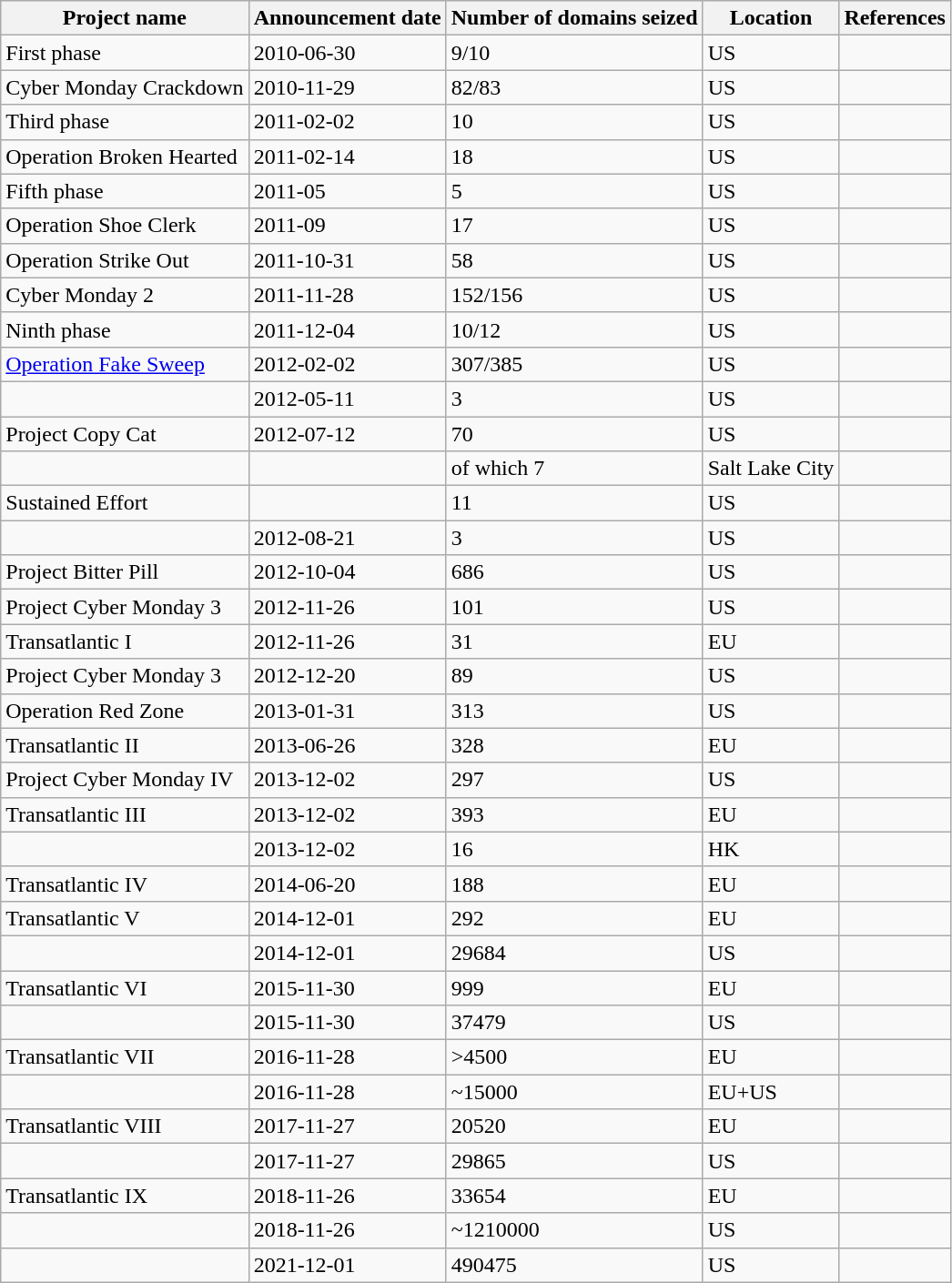<table class="wikitable">
<tr>
<th>Project name</th>
<th>Announcement date</th>
<th>Number of domains seized</th>
<th>Location</th>
<th>References</th>
</tr>
<tr>
<td>First phase</td>
<td>2010-06-30</td>
<td>9/10</td>
<td>US</td>
<td></td>
</tr>
<tr>
<td>Cyber Monday Crackdown</td>
<td>2010-11-29</td>
<td>82/83</td>
<td>US</td>
<td></td>
</tr>
<tr>
<td>Third phase</td>
<td>2011-02-02</td>
<td>10</td>
<td>US</td>
<td></td>
</tr>
<tr>
<td>Operation Broken Hearted</td>
<td>2011-02-14</td>
<td>18</td>
<td>US</td>
<td></td>
</tr>
<tr>
<td>Fifth phase</td>
<td>2011-05</td>
<td>5</td>
<td>US</td>
<td></td>
</tr>
<tr>
<td>Operation Shoe Clerk</td>
<td>2011-09</td>
<td>17</td>
<td>US</td>
<td></td>
</tr>
<tr>
<td>Operation Strike Out</td>
<td>2011-10-31</td>
<td>58</td>
<td>US</td>
<td></td>
</tr>
<tr>
<td>Cyber Monday 2</td>
<td>2011-11-28</td>
<td>152/156</td>
<td>US</td>
<td></td>
</tr>
<tr>
<td>Ninth phase</td>
<td>2011-12-04</td>
<td>10/12</td>
<td>US</td>
<td></td>
</tr>
<tr>
<td><a href='#'>Operation Fake Sweep</a></td>
<td>2012-02-02</td>
<td>307/385</td>
<td>US</td>
<td></td>
</tr>
<tr>
<td></td>
<td>2012-05-11</td>
<td>3</td>
<td>US</td>
<td></td>
</tr>
<tr>
<td>Project Copy Cat</td>
<td>2012-07-12</td>
<td>70</td>
<td>US</td>
<td></td>
</tr>
<tr>
<td></td>
<td></td>
<td>of which 7</td>
<td>Salt Lake City</td>
<td></td>
</tr>
<tr>
<td>Sustained Effort</td>
<td></td>
<td>11</td>
<td>US</td>
<td></td>
</tr>
<tr>
<td></td>
<td>2012-08-21</td>
<td>3</td>
<td>US</td>
<td></td>
</tr>
<tr>
<td>Project Bitter Pill</td>
<td>2012-10-04</td>
<td>686</td>
<td>US</td>
<td></td>
</tr>
<tr>
<td>Project Cyber Monday 3</td>
<td>2012-11-26</td>
<td>101</td>
<td>US</td>
<td></td>
</tr>
<tr>
<td>Transatlantic I</td>
<td>2012-11-26</td>
<td>31</td>
<td>EU</td>
<td></td>
</tr>
<tr>
<td>Project Cyber Monday 3</td>
<td>2012-12-20</td>
<td>89</td>
<td>US</td>
<td></td>
</tr>
<tr>
<td>Operation Red Zone</td>
<td>2013-01-31</td>
<td>313</td>
<td>US</td>
<td></td>
</tr>
<tr>
<td>Transatlantic II</td>
<td>2013-06-26</td>
<td>328</td>
<td>EU</td>
<td></td>
</tr>
<tr>
<td>Project Cyber Monday IV</td>
<td>2013-12-02</td>
<td>297</td>
<td>US</td>
<td></td>
</tr>
<tr>
<td>Transatlantic III</td>
<td>2013-12-02</td>
<td>393</td>
<td>EU</td>
<td></td>
</tr>
<tr>
<td></td>
<td>2013-12-02</td>
<td>16</td>
<td>HK</td>
<td></td>
</tr>
<tr>
<td>Transatlantic IV</td>
<td>2014-06-20</td>
<td>188</td>
<td>EU</td>
<td></td>
</tr>
<tr>
<td>Transatlantic V</td>
<td>2014-12-01</td>
<td>292</td>
<td>EU</td>
<td></td>
</tr>
<tr>
<td></td>
<td>2014-12-01</td>
<td>29684</td>
<td>US</td>
<td></td>
</tr>
<tr>
<td>Transatlantic VI</td>
<td>2015-11-30</td>
<td>999</td>
<td>EU</td>
<td></td>
</tr>
<tr>
<td></td>
<td>2015-11-30</td>
<td>37479</td>
<td>US</td>
<td></td>
</tr>
<tr>
<td>Transatlantic VII</td>
<td>2016-11-28</td>
<td>>4500</td>
<td>EU</td>
<td></td>
</tr>
<tr>
<td></td>
<td>2016-11-28</td>
<td>~15000</td>
<td>EU+US</td>
<td></td>
</tr>
<tr>
<td>Transatlantic VIII</td>
<td>2017-11-27</td>
<td>20520</td>
<td>EU</td>
<td></td>
</tr>
<tr>
<td></td>
<td>2017-11-27</td>
<td>29865</td>
<td>US</td>
<td></td>
</tr>
<tr>
<td>Transatlantic IX</td>
<td>2018-11-26</td>
<td>33654</td>
<td>EU</td>
<td></td>
</tr>
<tr>
<td></td>
<td>2018-11-26</td>
<td>~1210000</td>
<td>US</td>
<td></td>
</tr>
<tr>
<td></td>
<td>2021-12-01</td>
<td>490475</td>
<td>US</td>
<td></td>
</tr>
</table>
